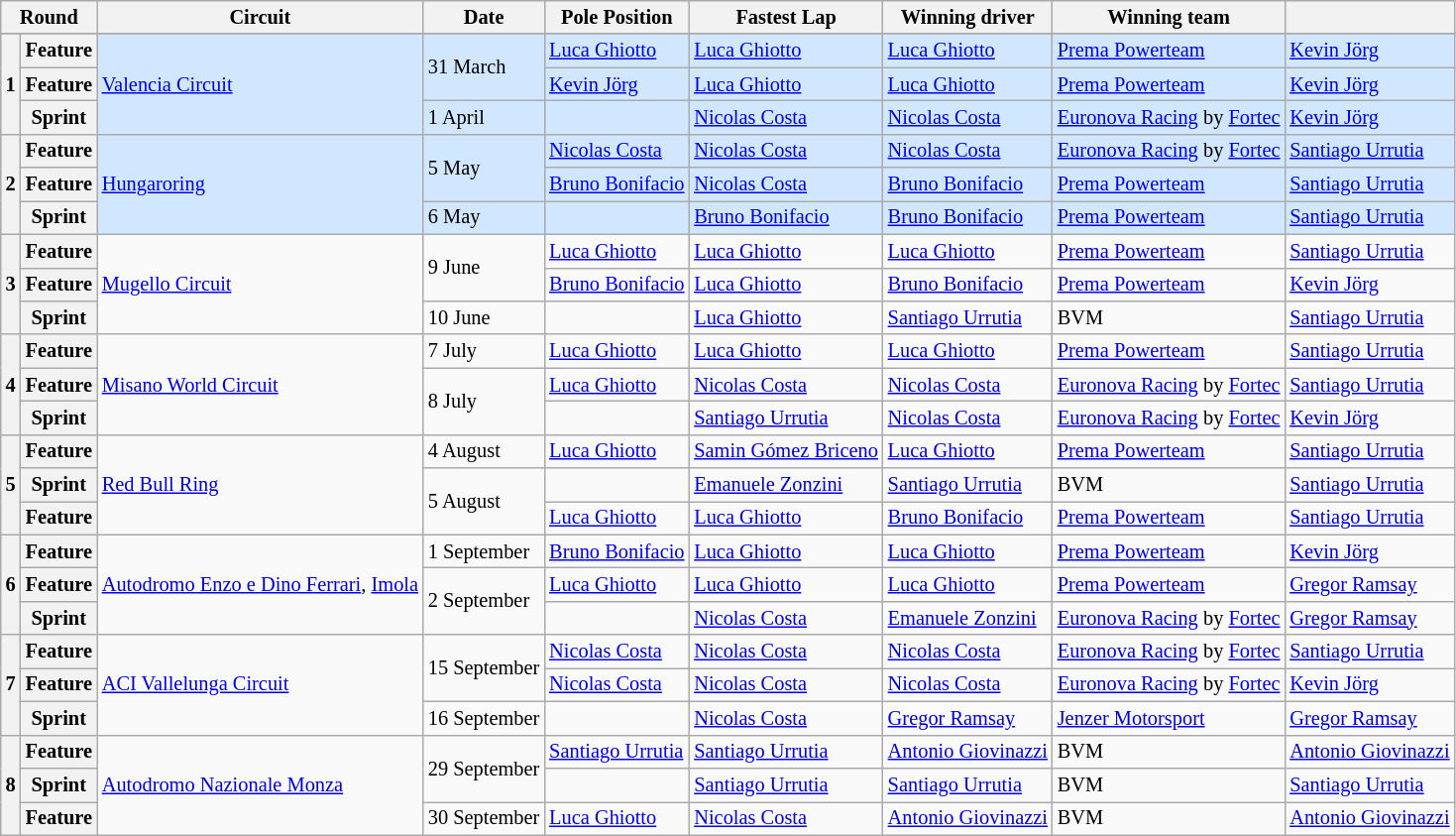<table class="wikitable" style="font-size: 85%;">
<tr>
<th colspan=2>Round</th>
<th>Circuit</th>
<th>Date</th>
<th>Pole Position</th>
<th>Fastest Lap</th>
<th>Winning driver</th>
<th>Winning team</th>
<th></th>
</tr>
<tr>
</tr>
<tr style="background:#D0E7FF;">
<th rowspan=3>1</th>
<th>Feature</th>
<td rowspan=3> <a href='#'>Valencia Circuit</a></td>
<td rowspan=2>31 March</td>
<td> <a href='#'>Luca Ghiotto</a></td>
<td> <a href='#'>Luca Ghiotto</a></td>
<td> <a href='#'>Luca Ghiotto</a></td>
<td> <a href='#'>Prema Powerteam</a></td>
<td> <a href='#'>Kevin Jörg</a></td>
</tr>
<tr style="background:#D0E7FF;">
<th>Feature</th>
<td> <a href='#'>Kevin Jörg</a></td>
<td> <a href='#'>Luca Ghiotto</a></td>
<td> <a href='#'>Luca Ghiotto</a></td>
<td> <a href='#'>Prema Powerteam</a></td>
<td> <a href='#'>Kevin Jörg</a></td>
</tr>
<tr style="background:#D0E7FF;">
<th>Sprint</th>
<td>1 April</td>
<td></td>
<td> <a href='#'>Nicolas Costa</a></td>
<td> <a href='#'>Nicolas Costa</a></td>
<td> <a href='#'>Euronova Racing</a> by <a href='#'>Fortec</a></td>
<td> <a href='#'>Kevin Jörg</a></td>
</tr>
<tr style="background:#D0E7FF;">
<th rowspan=3>2</th>
<th>Feature</th>
<td rowspan=3> <a href='#'>Hungaroring</a></td>
<td rowspan=2>5 May</td>
<td> <a href='#'>Nicolas Costa</a></td>
<td> <a href='#'>Nicolas Costa</a></td>
<td> <a href='#'>Nicolas Costa</a></td>
<td> <a href='#'>Euronova Racing</a> by <a href='#'>Fortec</a></td>
<td> <a href='#'>Santiago Urrutia</a></td>
</tr>
<tr style="background:#D0E7FF;">
<th>Feature</th>
<td nowrap> <a href='#'>Bruno Bonifacio</a></td>
<td> <a href='#'>Nicolas Costa</a></td>
<td> <a href='#'>Bruno Bonifacio</a></td>
<td> <a href='#'>Prema Powerteam</a></td>
<td> <a href='#'>Santiago Urrutia</a></td>
</tr>
<tr style="background:#D0E7FF;">
<th>Sprint</th>
<td>6 May</td>
<td></td>
<td> <a href='#'>Bruno Bonifacio</a></td>
<td> <a href='#'>Bruno Bonifacio</a></td>
<td> <a href='#'>Prema Powerteam</a></td>
<td> <a href='#'>Santiago Urrutia</a></td>
</tr>
<tr>
<th rowspan=3>3</th>
<th>Feature</th>
<td rowspan=3> <a href='#'>Mugello Circuit</a></td>
<td rowspan=2>9 June</td>
<td> <a href='#'>Luca Ghiotto</a></td>
<td> <a href='#'>Luca Ghiotto</a></td>
<td> <a href='#'>Luca Ghiotto</a></td>
<td> <a href='#'>Prema Powerteam</a></td>
<td> <a href='#'>Santiago Urrutia</a></td>
</tr>
<tr>
<th>Feature</th>
<td> <a href='#'>Bruno Bonifacio</a></td>
<td> <a href='#'>Luca Ghiotto</a></td>
<td> <a href='#'>Bruno Bonifacio</a></td>
<td> <a href='#'>Prema Powerteam</a></td>
<td> <a href='#'>Kevin Jörg</a></td>
</tr>
<tr>
<th>Sprint</th>
<td>10 June</td>
<td></td>
<td> <a href='#'>Luca Ghiotto</a></td>
<td> <a href='#'>Santiago Urrutia</a></td>
<td> BVM</td>
<td> <a href='#'>Santiago Urrutia</a></td>
</tr>
<tr>
<th rowspan=3>4</th>
<th>Feature</th>
<td rowspan=3> <a href='#'>Misano World Circuit</a></td>
<td>7 July</td>
<td> <a href='#'>Luca Ghiotto</a></td>
<td> <a href='#'>Luca Ghiotto</a></td>
<td> <a href='#'>Luca Ghiotto</a></td>
<td> <a href='#'>Prema Powerteam</a></td>
<td> <a href='#'>Santiago Urrutia</a></td>
</tr>
<tr>
<th>Feature</th>
<td rowspan=2>8 July</td>
<td> <a href='#'>Luca Ghiotto</a></td>
<td> <a href='#'>Nicolas Costa</a></td>
<td> <a href='#'>Nicolas Costa</a></td>
<td> <a href='#'>Euronova Racing</a> by <a href='#'>Fortec</a></td>
<td> <a href='#'>Santiago Urrutia</a></td>
</tr>
<tr>
<th>Sprint</th>
<td></td>
<td> <a href='#'>Santiago Urrutia</a></td>
<td> <a href='#'>Nicolas Costa</a></td>
<td> <a href='#'>Euronova Racing</a> by <a href='#'>Fortec</a></td>
<td> <a href='#'>Kevin Jörg</a></td>
</tr>
<tr>
<th rowspan=3>5</th>
<th>Feature</th>
<td rowspan=3> <a href='#'>Red Bull Ring</a></td>
<td>4 August</td>
<td> <a href='#'>Luca Ghiotto</a></td>
<td nowrap> <a href='#'>Samin Gómez Briceno</a></td>
<td> <a href='#'>Luca Ghiotto</a></td>
<td> <a href='#'>Prema Powerteam</a></td>
<td> <a href='#'>Santiago Urrutia</a></td>
</tr>
<tr>
<th>Sprint</th>
<td rowspan=2>5 August</td>
<td></td>
<td> <a href='#'>Emanuele Zonzini</a></td>
<td> <a href='#'>Santiago Urrutia</a></td>
<td> BVM</td>
<td> <a href='#'>Santiago Urrutia</a></td>
</tr>
<tr>
<th>Feature</th>
<td> <a href='#'>Luca Ghiotto</a></td>
<td> <a href='#'>Luca Ghiotto</a></td>
<td> <a href='#'>Bruno Bonifacio</a></td>
<td> <a href='#'>Prema Powerteam</a></td>
<td> <a href='#'>Santiago Urrutia</a></td>
</tr>
<tr>
<th rowspan=3>6</th>
<th>Feature</th>
<td rowspan=3 nowrap> <a href='#'>Autodromo Enzo e Dino Ferrari</a>, <a href='#'>Imola</a></td>
<td>1 September</td>
<td> <a href='#'>Bruno Bonifacio</a></td>
<td> <a href='#'>Luca Ghiotto</a></td>
<td> <a href='#'>Luca Ghiotto</a></td>
<td> <a href='#'>Prema Powerteam</a></td>
<td> <a href='#'>Kevin Jörg</a></td>
</tr>
<tr>
<th>Feature</th>
<td rowspan=2>2 September</td>
<td> <a href='#'>Luca Ghiotto</a></td>
<td> <a href='#'>Luca Ghiotto</a></td>
<td> <a href='#'>Luca Ghiotto</a></td>
<td> <a href='#'>Prema Powerteam</a></td>
<td> <a href='#'>Gregor Ramsay</a></td>
</tr>
<tr>
<th>Sprint</th>
<td></td>
<td> <a href='#'>Nicolas Costa</a></td>
<td> <a href='#'>Emanuele Zonzini</a></td>
<td> <a href='#'>Euronova Racing</a> by <a href='#'>Fortec</a></td>
<td> <a href='#'>Gregor Ramsay</a></td>
</tr>
<tr>
<th rowspan=3>7</th>
<th>Feature</th>
<td rowspan=3> <a href='#'>ACI Vallelunga Circuit</a></td>
<td rowspan=2 nowrap>15 September</td>
<td> <a href='#'>Nicolas Costa</a></td>
<td> <a href='#'>Nicolas Costa</a></td>
<td> <a href='#'>Nicolas Costa</a></td>
<td> <a href='#'>Euronova Racing</a> by <a href='#'>Fortec</a></td>
<td> <a href='#'>Santiago Urrutia</a></td>
</tr>
<tr>
<th>Feature</th>
<td> <a href='#'>Nicolas Costa</a></td>
<td> <a href='#'>Nicolas Costa</a></td>
<td> <a href='#'>Nicolas Costa</a></td>
<td nowrap> <a href='#'>Euronova Racing</a> by <a href='#'>Fortec</a></td>
<td> <a href='#'>Kevin Jörg</a></td>
</tr>
<tr>
<th>Sprint</th>
<td>16 September</td>
<td></td>
<td> <a href='#'>Nicolas Costa</a></td>
<td> <a href='#'>Gregor Ramsay</a></td>
<td> <a href='#'>Jenzer Motorsport</a></td>
<td> <a href='#'>Gregor Ramsay</a></td>
</tr>
<tr>
<th rowspan=3>8</th>
<th>Feature</th>
<td rowspan=3> <a href='#'>Autodromo Nazionale Monza</a></td>
<td rowspan=2 nowrap>29 September</td>
<td nowrap> <a href='#'>Santiago Urrutia</a></td>
<td> <a href='#'>Santiago Urrutia</a></td>
<td nowrap> <a href='#'>Antonio Giovinazzi</a></td>
<td> BVM</td>
<td nowrap> <a href='#'>Antonio Giovinazzi</a></td>
</tr>
<tr>
<th>Sprint</th>
<td></td>
<td> <a href='#'>Santiago Urrutia</a></td>
<td> <a href='#'>Santiago Urrutia</a></td>
<td> BVM</td>
<td> <a href='#'>Santiago Urrutia</a></td>
</tr>
<tr>
<th>Feature</th>
<td>30 September</td>
<td> <a href='#'>Luca Ghiotto</a></td>
<td> <a href='#'>Nicolas Costa</a></td>
<td> <a href='#'>Antonio Giovinazzi</a></td>
<td> BVM</td>
<td> <a href='#'>Antonio Giovinazzi</a></td>
</tr>
</table>
